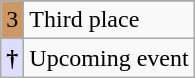<table class="wikitable">
<tr>
</tr>
<tr>
<td style="text-align:center; background-color:#C96;">3</td>
<td>Third place</td>
</tr>
<tr>
<td style="text-align:center; background-color:#DDF;"><strong>†</strong></td>
<td>Upcoming event</td>
</tr>
</table>
